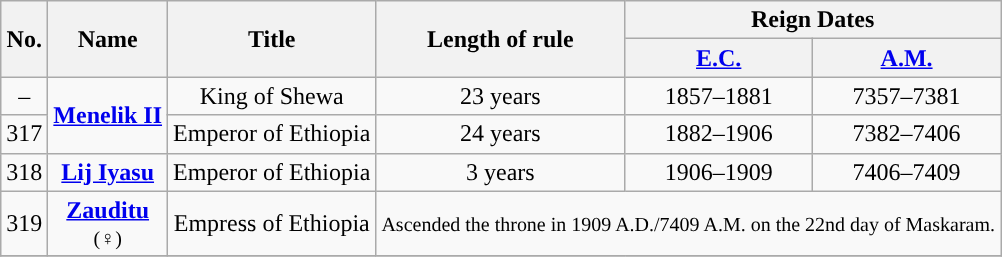<table class="wikitable" style="text-align:center;">
<tr>
<th rowspan="2">No.</th>
<th rowspan="2">Name<br></th>
<th rowspan="2">Title<br></th>
<th rowspan="2">Length of rule<br></th>
<th colspan="2">Reign Dates</th>
</tr>
<tr>
<th><a href='#'>E.C.</a></th>
<th><a href='#'>A.M.</a></th>
</tr>
<tr>
<td>–</td>
<td rowspan="2"><strong><a href='#'>Menelik II</a></strong></td>
<td>King of Shewa</td>
<td>23 years</td>
<td>1857–1881</td>
<td>7357–7381</td>
</tr>
<tr>
<td>317</td>
<td>Emperor of Ethiopia</td>
<td>24 years</td>
<td>1882–1906</td>
<td>7382–7406</td>
</tr>
<tr>
<td>318</td>
<td><strong><a href='#'>Lij Iyasu</a></strong></td>
<td>Emperor of Ethiopia</td>
<td>3 years</td>
<td>1906–1909</td>
<td>7406–7409</td>
</tr>
<tr>
<td>319</td>
<td><strong><a href='#'>Zauditu</a></strong><br><small>(♀)</small></td>
<td>Empress of Ethiopia</td>
<td colspan="3"><small>Ascended the throne in 1909 A.D./7409 A.M. on the 22nd day of Maskaram.</small></td>
</tr>
<tr>
</tr>
</table>
